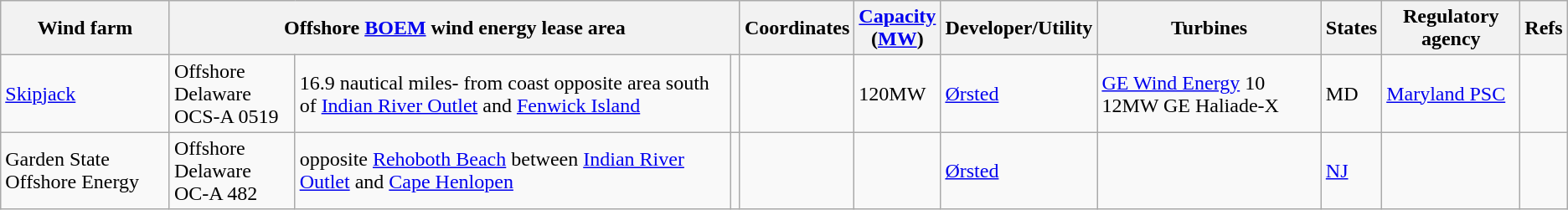<table class="wikitable sortable">
<tr>
<th>Wind farm</th>
<th colspan="3">Offshore <a href='#'>BOEM</a> wind energy lease area</th>
<th class="unsortable">Coordinates</th>
<th data-sort-type="number"><a href='#'>Capacity</a><br>(<a href='#'>MW</a>)</th>
<th>Developer/Utility</th>
<th>Turbines</th>
<th>States</th>
<th>Regulatory agency</th>
<th>Refs</th>
</tr>
<tr>
<td><a href='#'>Skipjack</a></td>
<td>Offshore Delaware<br>OCS-A 0519</td>
<td>16.9 nautical miles- from coast opposite area south of <a href='#'>Indian River Outlet</a> and <a href='#'>Fenwick Island</a></td>
<td></td>
<td></td>
<td>120MW</td>
<td><a href='#'>Ørsted</a></td>
<td><a href='#'>GE Wind Energy</a> 10 12MW GE Haliade-X</td>
<td>MD</td>
<td><a href='#'>Maryland PSC</a></td>
<td></td>
</tr>
<tr>
<td>Garden State Offshore Energy</td>
<td>Offshore Delaware<br>OC-A 482 </td>
<td>opposite <a href='#'>Rehoboth Beach</a> between <a href='#'>Indian River Outlet</a> and <a href='#'>Cape Henlopen</a></td>
<td></td>
<td></td>
<td></td>
<td><a href='#'>Ørsted</a></td>
<td></td>
<td><a href='#'>NJ</a></td>
<td></td>
<td></td>
</tr>
</table>
